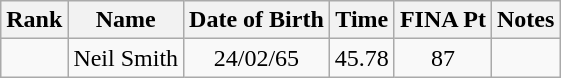<table class="wikitable sortable" style="text-align:center">
<tr>
<th>Rank</th>
<th>Name</th>
<th>Date of Birth</th>
<th>Time</th>
<th>FINA Pt</th>
<th>Notes</th>
</tr>
<tr>
<td></td>
<td align=left> Neil Smith</td>
<td>24/02/65</td>
<td>45.78</td>
<td>87</td>
<td></td>
</tr>
</table>
